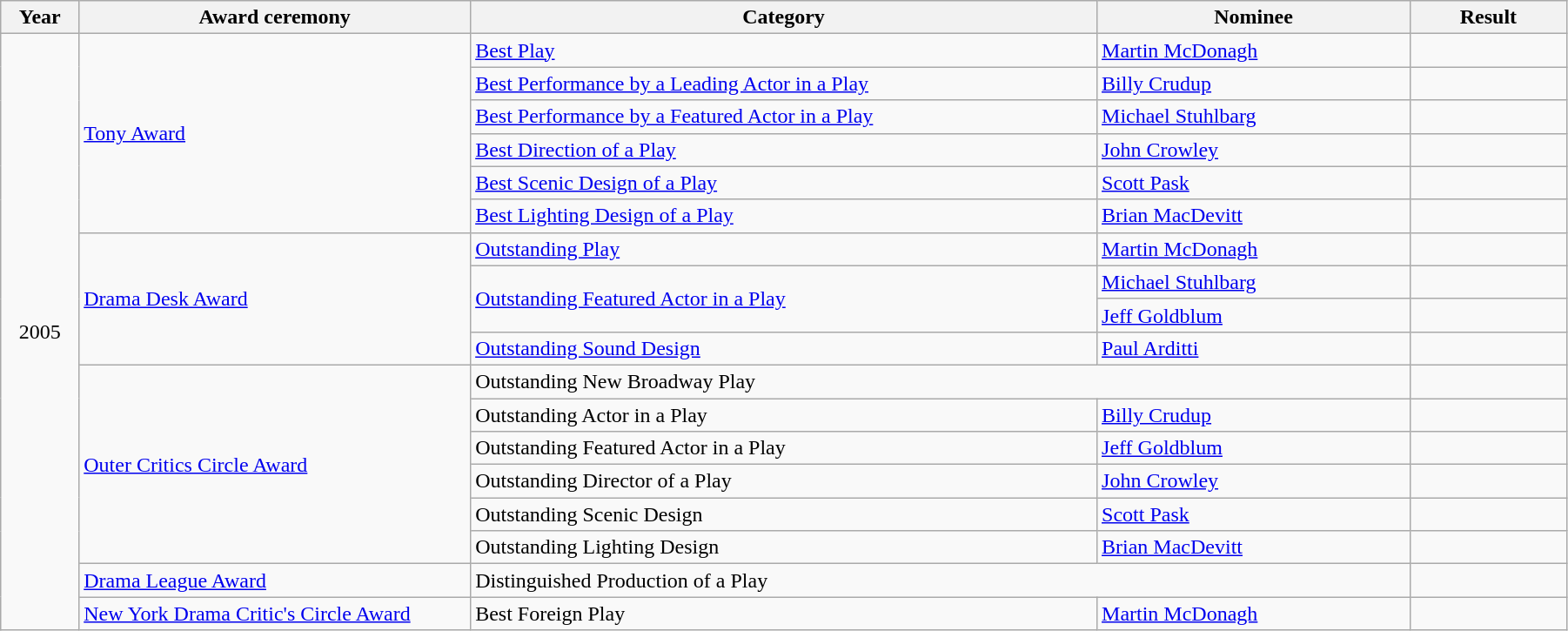<table class="wikitable" width="95%">
<tr>
<th width="5%">Year</th>
<th width="25%">Award ceremony</th>
<th width="40%">Category</th>
<th width="20%">Nominee</th>
<th width="10%">Result</th>
</tr>
<tr>
<td rowspan="18" align="center">2005</td>
<td rowspan="6"><a href='#'>Tony Award</a></td>
<td><a href='#'>Best Play</a></td>
<td><a href='#'>Martin McDonagh</a></td>
<td></td>
</tr>
<tr>
<td><a href='#'>Best Performance by a Leading Actor in a Play</a></td>
<td><a href='#'>Billy Crudup</a></td>
<td></td>
</tr>
<tr>
<td><a href='#'>Best Performance by a Featured Actor in a Play</a></td>
<td><a href='#'>Michael Stuhlbarg</a></td>
<td></td>
</tr>
<tr>
<td><a href='#'>Best Direction of a Play</a></td>
<td><a href='#'>John Crowley</a></td>
<td></td>
</tr>
<tr>
<td><a href='#'>Best Scenic Design of a Play</a></td>
<td><a href='#'>Scott Pask</a></td>
<td></td>
</tr>
<tr>
<td><a href='#'>Best Lighting Design of a Play</a></td>
<td><a href='#'>Brian MacDevitt</a></td>
<td></td>
</tr>
<tr>
<td rowspan="4"><a href='#'>Drama Desk Award</a></td>
<td><a href='#'>Outstanding Play</a></td>
<td><a href='#'>Martin McDonagh</a></td>
<td></td>
</tr>
<tr>
<td rowspan="2"><a href='#'>Outstanding Featured Actor in a Play</a></td>
<td><a href='#'>Michael Stuhlbarg</a></td>
<td></td>
</tr>
<tr>
<td><a href='#'>Jeff Goldblum</a></td>
<td></td>
</tr>
<tr>
<td><a href='#'>Outstanding Sound Design</a></td>
<td><a href='#'>Paul Arditti</a></td>
<td></td>
</tr>
<tr>
<td rowspan="6"><a href='#'>Outer Critics Circle Award</a></td>
<td colspan="2">Outstanding New Broadway Play</td>
<td></td>
</tr>
<tr>
<td>Outstanding Actor in a Play</td>
<td><a href='#'>Billy Crudup</a></td>
<td></td>
</tr>
<tr>
<td>Outstanding Featured Actor in a Play</td>
<td><a href='#'>Jeff Goldblum</a></td>
<td></td>
</tr>
<tr>
<td>Outstanding Director of a Play</td>
<td><a href='#'>John Crowley</a></td>
<td></td>
</tr>
<tr>
<td>Outstanding Scenic Design</td>
<td><a href='#'>Scott Pask</a></td>
<td></td>
</tr>
<tr>
<td>Outstanding Lighting Design</td>
<td><a href='#'>Brian MacDevitt</a></td>
<td></td>
</tr>
<tr>
<td><a href='#'>Drama League Award</a></td>
<td colspan="2">Distinguished Production of a Play</td>
<td></td>
</tr>
<tr>
<td rowspan="2"><a href='#'>New York Drama Critic's Circle Award</a></td>
<td>Best Foreign Play</td>
<td><a href='#'>Martin McDonagh</a></td>
<td></td>
</tr>
</table>
